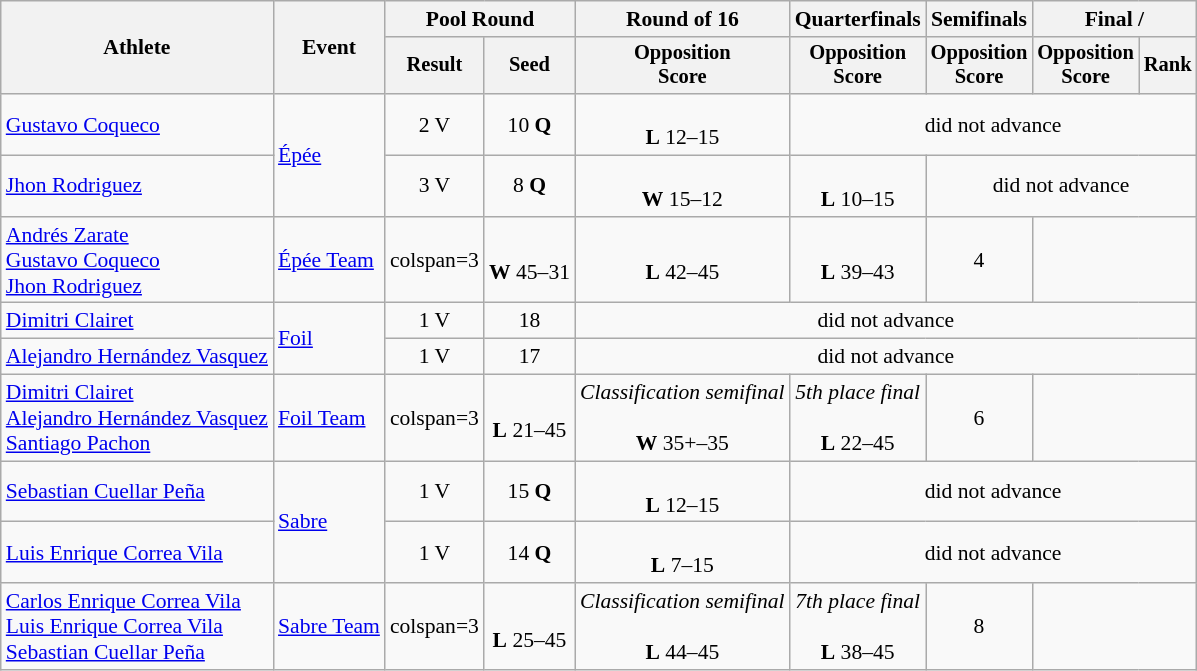<table class=wikitable style="font-size:90%">
<tr>
<th rowspan="2">Athlete</th>
<th rowspan="2">Event</th>
<th colspan=2>Pool Round</th>
<th>Round of 16</th>
<th>Quarterfinals</th>
<th>Semifinals</th>
<th colspan=2>Final / </th>
</tr>
<tr style="font-size:95%">
<th>Result</th>
<th>Seed</th>
<th>Opposition<br>Score</th>
<th>Opposition<br>Score</th>
<th>Opposition<br>Score</th>
<th>Opposition<br>Score</th>
<th>Rank</th>
</tr>
<tr align=center>
<td align=left><a href='#'>Gustavo Coqueco</a></td>
<td align=left rowspan=2><a href='#'>Épée</a></td>
<td>2 V</td>
<td>10 <strong>Q</strong></td>
<td><br><strong>L</strong> 12–15</td>
<td colspan=4>did not advance</td>
</tr>
<tr align=center>
<td align=left><a href='#'>Jhon Rodriguez</a></td>
<td>3 V</td>
<td>8 <strong>Q</strong></td>
<td><br><strong>W</strong> 15–12</td>
<td><br><strong>L</strong> 10–15</td>
<td colspan=3>did not advance</td>
</tr>
<tr align=center>
<td align=left><a href='#'>Andrés Zarate</a><br><a href='#'>Gustavo Coqueco</a><br><a href='#'>Jhon Rodriguez</a></td>
<td align=left><a href='#'>Épée Team</a></td>
<td>colspan=3 </td>
<td><br><strong>W</strong> 45–31</td>
<td><br><strong>L</strong> 42–45</td>
<td><br><strong>L</strong> 39–43</td>
<td>4</td>
</tr>
<tr align=center>
<td align=left><a href='#'>Dimitri Clairet</a></td>
<td align=left rowspan=2><a href='#'>Foil</a></td>
<td>1 V</td>
<td>18</td>
<td colspan=5>did not advance</td>
</tr>
<tr align=center>
<td align=left><a href='#'>Alejandro Hernández Vasquez</a></td>
<td>1 V</td>
<td>17</td>
<td colspan=5>did not advance</td>
</tr>
<tr align=center>
<td align=left><a href='#'>Dimitri Clairet</a><br><a href='#'>Alejandro Hernández Vasquez</a><br><a href='#'>Santiago Pachon</a></td>
<td align=left><a href='#'>Foil Team</a></td>
<td>colspan=3 </td>
<td><br><strong>L</strong> 21–45</td>
<td><em>Classification semifinal</em><br><br><strong>W</strong> 35+–35</td>
<td><em>5th place final</em><br><br><strong>L</strong> 22–45</td>
<td>6</td>
</tr>
<tr align=center>
<td align=left><a href='#'>Sebastian Cuellar Peña</a></td>
<td align=left rowspan=2><a href='#'>Sabre</a></td>
<td>1 V</td>
<td>15 <strong>Q</strong></td>
<td><br><strong>L</strong> 12–15</td>
<td colspan=4>did not advance</td>
</tr>
<tr align=center>
<td align=left><a href='#'>Luis Enrique Correa Vila</a></td>
<td>1 V</td>
<td>14 <strong>Q</strong></td>
<td><br><strong>L</strong> 7–15</td>
<td colspan=4>did not advance</td>
</tr>
<tr align=center>
<td align=left><a href='#'>Carlos Enrique Correa Vila</a><br><a href='#'>Luis Enrique Correa Vila</a><br><a href='#'>Sebastian Cuellar Peña</a></td>
<td align=left><a href='#'>Sabre Team</a></td>
<td>colspan=3 </td>
<td><br><strong>L</strong> 25–45</td>
<td><em>Classification semifinal</em><br><br><strong>L</strong> 44–45</td>
<td><em>7th place final</em><br><br><strong>L</strong> 38–45</td>
<td>8</td>
</tr>
</table>
